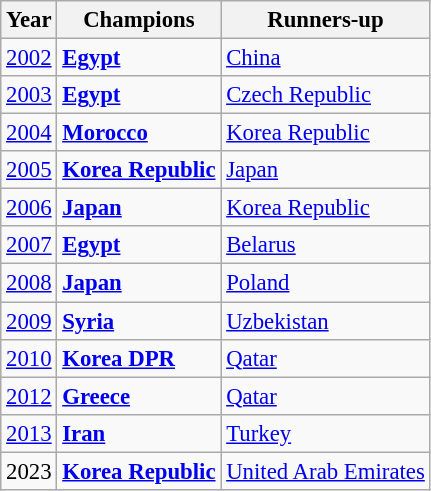<table class=wikitable style="font-size:95%">
<tr>
<th>Year</th>
<th>Champions</th>
<th>Runners-up</th>
</tr>
<tr>
<td><a href='#'>2002</a></td>
<td><strong> <a href='#'>Egypt</a></strong></td>
<td> <a href='#'>China</a></td>
</tr>
<tr>
<td><a href='#'>2003</a></td>
<td><strong> <a href='#'>Egypt</a></strong></td>
<td> <a href='#'>Czech Republic</a></td>
</tr>
<tr>
<td><a href='#'>2004</a></td>
<td><strong> <a href='#'>Morocco</a></strong></td>
<td> <a href='#'>Korea Republic</a></td>
</tr>
<tr>
<td><a href='#'>2005</a></td>
<td><strong> <a href='#'>Korea Republic</a></strong></td>
<td> <a href='#'>Japan</a></td>
</tr>
<tr>
<td><a href='#'>2006</a></td>
<td><strong> <a href='#'>Japan</a></strong></td>
<td> <a href='#'>Korea Republic</a></td>
</tr>
<tr>
<td><a href='#'>2007</a></td>
<td><strong> <a href='#'>Egypt</a></strong></td>
<td> <a href='#'>Belarus</a></td>
</tr>
<tr>
<td><a href='#'>2008</a></td>
<td><strong> <a href='#'>Japan</a></strong></td>
<td> <a href='#'>Poland</a></td>
</tr>
<tr>
<td><a href='#'>2009</a></td>
<td><strong> <a href='#'>Syria</a></strong></td>
<td> <a href='#'>Uzbekistan</a></td>
</tr>
<tr>
<td><a href='#'>2010</a></td>
<td><strong> <a href='#'>Korea DPR</a></strong></td>
<td> <a href='#'>Qatar</a></td>
</tr>
<tr>
<td><a href='#'>2012</a></td>
<td><strong> <a href='#'>Greece</a></strong></td>
<td> <a href='#'>Qatar</a></td>
</tr>
<tr>
<td><a href='#'>2013</a></td>
<td><strong> <a href='#'>Iran</a></strong></td>
<td> <a href='#'>Turkey</a></td>
</tr>
<tr>
<td>2023</td>
<td><strong> <a href='#'>Korea Republic</a></strong></td>
<td> <a href='#'>United Arab Emirates</a></td>
</tr>
</table>
